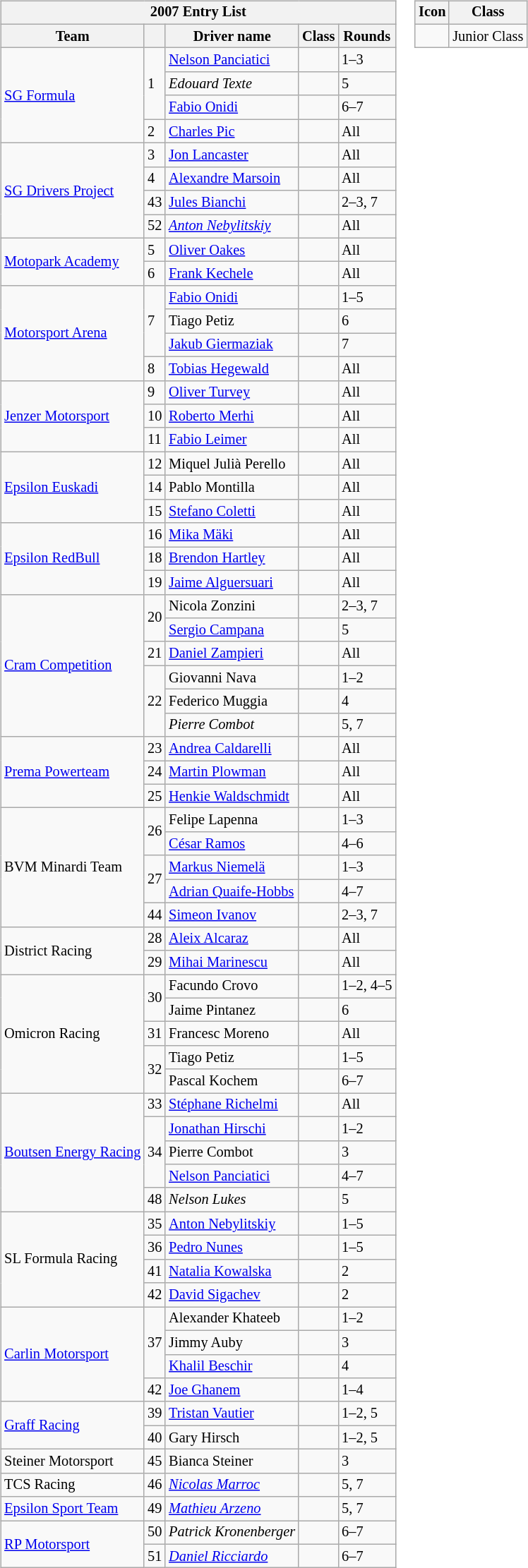<table>
<tr>
<td><br><table class="wikitable" style="font-size:85%">
<tr>
<th colspan=5>2007 Entry List</th>
</tr>
<tr>
<th>Team</th>
<th></th>
<th>Driver name</th>
<th>Class</th>
<th>Rounds</th>
</tr>
<tr>
<td rowspan=4> <a href='#'>SG Formula</a></td>
<td rowspan=3>1</td>
<td> <a href='#'>Nelson Panciatici</a></td>
<td></td>
<td>1–3</td>
</tr>
<tr>
<td> <em>Edouard Texte</em></td>
<td></td>
<td>5</td>
</tr>
<tr>
<td> <a href='#'>Fabio Onidi</a></td>
<td></td>
<td>6–7</td>
</tr>
<tr>
<td>2</td>
<td> <a href='#'>Charles Pic</a></td>
<td align=center></td>
<td>All</td>
</tr>
<tr>
<td rowspan=4> <a href='#'>SG Drivers Project</a></td>
<td>3</td>
<td> <a href='#'>Jon Lancaster</a></td>
<td></td>
<td>All</td>
</tr>
<tr>
<td>4</td>
<td> <a href='#'>Alexandre Marsoin</a></td>
<td align=center></td>
<td>All</td>
</tr>
<tr>
<td>43</td>
<td> <a href='#'>Jules Bianchi</a></td>
<td align=center></td>
<td>2–3, 7</td>
</tr>
<tr>
<td>52</td>
<td> <em><a href='#'>Anton Nebylitskiy</a></em></td>
<td align=center></td>
<td>All</td>
</tr>
<tr>
<td rowspan=2> <a href='#'>Motopark Academy</a></td>
<td>5</td>
<td> <a href='#'>Oliver Oakes</a></td>
<td></td>
<td>All</td>
</tr>
<tr>
<td>6</td>
<td> <a href='#'>Frank Kechele</a></td>
<td></td>
<td>All</td>
</tr>
<tr>
<td rowspan=4> <a href='#'>Motorsport Arena</a></td>
<td rowspan=3>7</td>
<td> <a href='#'>Fabio Onidi</a></td>
<td></td>
<td>1–5</td>
</tr>
<tr>
<td> Tiago Petiz</td>
<td></td>
<td>6</td>
</tr>
<tr>
<td> <a href='#'>Jakub Giermaziak</a></td>
<td></td>
<td>7</td>
</tr>
<tr>
<td>8</td>
<td> <a href='#'>Tobias Hegewald</a></td>
<td align=center></td>
<td>All</td>
</tr>
<tr>
<td rowspan=3> <a href='#'>Jenzer Motorsport</a></td>
<td>9</td>
<td> <a href='#'>Oliver Turvey</a></td>
<td></td>
<td>All</td>
</tr>
<tr>
<td>10</td>
<td> <a href='#'>Roberto Merhi</a></td>
<td align=center></td>
<td>All</td>
</tr>
<tr>
<td>11</td>
<td> <a href='#'>Fabio Leimer</a></td>
<td align=center></td>
<td>All</td>
</tr>
<tr>
<td rowspan=3> <a href='#'>Epsilon Euskadi</a></td>
<td>12</td>
<td> Miquel Julià Perello</td>
<td></td>
<td>All</td>
</tr>
<tr>
<td>14</td>
<td> Pablo Montilla</td>
<td align=center></td>
<td>All</td>
</tr>
<tr>
<td>15</td>
<td> <a href='#'>Stefano Coletti</a></td>
<td align=center></td>
<td>All</td>
</tr>
<tr>
<td rowspan=3> <a href='#'>Epsilon RedBull</a></td>
<td>16</td>
<td> <a href='#'>Mika Mäki</a></td>
<td></td>
<td>All</td>
</tr>
<tr>
<td>18</td>
<td> <a href='#'>Brendon Hartley</a></td>
<td align=center></td>
<td>All</td>
</tr>
<tr>
<td>19</td>
<td> <a href='#'>Jaime Alguersuari</a></td>
<td align=center></td>
<td>All</td>
</tr>
<tr>
<td rowspan=6> <a href='#'>Cram Competition</a></td>
<td rowspan=2>20</td>
<td> Nicola Zonzini</td>
<td align=center></td>
<td>2–3, 7</td>
</tr>
<tr>
<td> <a href='#'>Sergio Campana</a></td>
<td></td>
<td>5</td>
</tr>
<tr>
<td>21</td>
<td> <a href='#'>Daniel Zampieri</a></td>
<td align=center></td>
<td>All</td>
</tr>
<tr>
<td rowspan=3>22</td>
<td> Giovanni Nava</td>
<td align=center></td>
<td>1–2</td>
</tr>
<tr>
<td> Federico Muggia</td>
<td></td>
<td>4</td>
</tr>
<tr>
<td> <em>Pierre Combot</em></td>
<td align=center></td>
<td>5, 7</td>
</tr>
<tr>
<td rowspan=3> <a href='#'>Prema Powerteam</a></td>
<td>23</td>
<td> <a href='#'>Andrea Caldarelli</a></td>
<td align=center></td>
<td>All</td>
</tr>
<tr>
<td>24</td>
<td> <a href='#'>Martin Plowman</a></td>
<td></td>
<td>All</td>
</tr>
<tr>
<td>25</td>
<td> <a href='#'>Henkie Waldschmidt</a></td>
<td></td>
<td>All</td>
</tr>
<tr>
<td rowspan=5> BVM Minardi Team</td>
<td rowspan=2>26</td>
<td> Felipe Lapenna</td>
<td></td>
<td>1–3</td>
</tr>
<tr>
<td> <a href='#'>César Ramos</a></td>
<td align=center></td>
<td>4–6</td>
</tr>
<tr>
<td rowspan=2>27</td>
<td> <a href='#'>Markus Niemelä</a></td>
<td></td>
<td>1–3</td>
</tr>
<tr>
<td> <a href='#'>Adrian Quaife-Hobbs</a></td>
<td align=center></td>
<td>4–7</td>
</tr>
<tr>
<td>44</td>
<td> <a href='#'>Simeon Ivanov</a></td>
<td align=center></td>
<td>2–3, 7</td>
</tr>
<tr>
<td rowspan=2> District Racing</td>
<td>28</td>
<td> <a href='#'>Aleix Alcaraz</a></td>
<td align=center></td>
<td>All</td>
</tr>
<tr>
<td>29</td>
<td> <a href='#'>Mihai Marinescu</a></td>
<td align=center></td>
<td>All</td>
</tr>
<tr>
<td rowspan=5> Omicron Racing</td>
<td rowspan=2>30</td>
<td> Facundo Crovo</td>
<td></td>
<td>1–2, 4–5</td>
</tr>
<tr>
<td> Jaime Pintanez</td>
<td></td>
<td>6</td>
</tr>
<tr>
<td>31</td>
<td> Francesc Moreno</td>
<td align=center></td>
<td>All</td>
</tr>
<tr>
<td rowspan=2>32</td>
<td> Tiago Petiz</td>
<td></td>
<td>1–5</td>
</tr>
<tr>
<td> Pascal Kochem</td>
<td></td>
<td>6–7</td>
</tr>
<tr>
<td rowspan=5> <a href='#'>Boutsen Energy Racing</a></td>
<td>33</td>
<td> <a href='#'>Stéphane Richelmi</a></td>
<td align=center></td>
<td>All</td>
</tr>
<tr>
<td rowspan=3>34</td>
<td> <a href='#'>Jonathan Hirschi</a></td>
<td></td>
<td>1–2</td>
</tr>
<tr>
<td> Pierre Combot</td>
<td></td>
<td>3</td>
</tr>
<tr>
<td> <a href='#'>Nelson Panciatici</a></td>
<td></td>
<td>4–7</td>
</tr>
<tr>
<td>48</td>
<td> <em>Nelson Lukes</em></td>
<td></td>
<td>5</td>
</tr>
<tr>
<td rowspan=4> SL Formula Racing</td>
<td>35</td>
<td> <a href='#'>Anton Nebylitskiy</a></td>
<td align=center></td>
<td>1–5</td>
</tr>
<tr>
<td>36</td>
<td> <a href='#'>Pedro Nunes</a></td>
<td></td>
<td>1–5</td>
</tr>
<tr>
<td>41</td>
<td> <a href='#'>Natalia Kowalska</a></td>
<td align=center></td>
<td>2</td>
</tr>
<tr>
<td>42</td>
<td> <a href='#'>David Sigachev</a></td>
<td align=center></td>
<td>2</td>
</tr>
<tr>
<td rowspan=4> <a href='#'>Carlin Motorsport</a></td>
<td rowspan=3>37</td>
<td> Alexander Khateeb</td>
<td></td>
<td>1–2</td>
</tr>
<tr>
<td> Jimmy Auby</td>
<td></td>
<td>3</td>
</tr>
<tr>
<td> <a href='#'>Khalil Beschir</a></td>
<td></td>
<td>4</td>
</tr>
<tr>
<td>42</td>
<td> <a href='#'>Joe Ghanem</a></td>
<td align=center></td>
<td>1–4</td>
</tr>
<tr>
<td rowspan=2> <a href='#'>Graff Racing</a></td>
<td>39</td>
<td> <a href='#'>Tristan Vautier</a></td>
<td align=center></td>
<td>1–2, 5</td>
</tr>
<tr>
<td>40</td>
<td> Gary Hirsch</td>
<td></td>
<td>1–2, 5</td>
</tr>
<tr>
<td> Steiner Motorsport</td>
<td>45</td>
<td> Bianca Steiner</td>
<td align=center></td>
<td>3</td>
</tr>
<tr>
<td> TCS Racing</td>
<td>46</td>
<td> <em><a href='#'>Nicolas Marroc</a></em></td>
<td></td>
<td>5, 7</td>
</tr>
<tr>
<td> <a href='#'>Epsilon Sport Team</a></td>
<td>49</td>
<td> <em><a href='#'>Mathieu Arzeno</a></em></td>
<td></td>
<td>5, 7</td>
</tr>
<tr>
<td rowspan=2> <a href='#'>RP Motorsport</a></td>
<td>50</td>
<td> <em>Patrick Kronenberger</em></td>
<td align=center></td>
<td>6–7</td>
</tr>
<tr>
<td>51</td>
<td> <em><a href='#'>Daniel Ricciardo</a></em></td>
<td></td>
<td>6–7</td>
</tr>
</table>
</td>
<td valign="top"><br><table class="wikitable" style="font-size: 85%;">
<tr>
<th>Icon</th>
<th>Class</th>
</tr>
<tr>
<td align=center></td>
<td>Junior Class</td>
</tr>
</table>
</td>
</tr>
</table>
